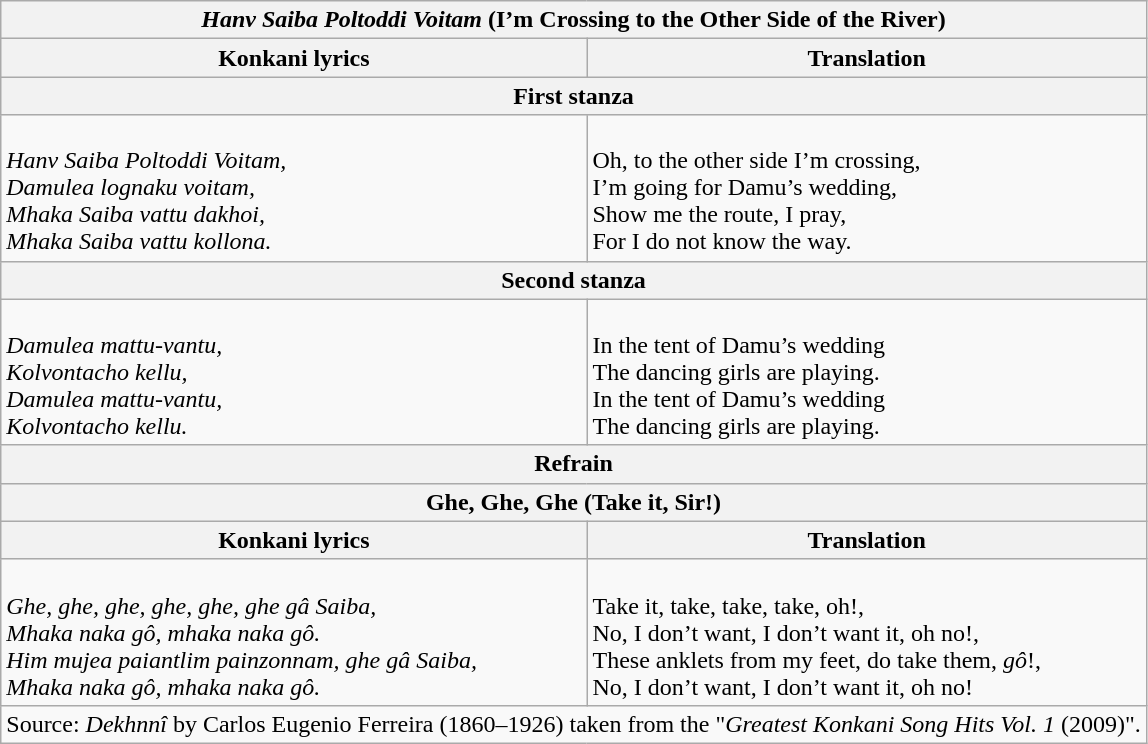<table class="wikitable">
<tr>
<th colspan="2" style="font-weight:bold", align="center"><em>Hanv Saiba Poltoddi Voitam</em> (I’m Crossing to the Other Side of the River)</th>
</tr>
<tr>
<th>Konkani lyrics</th>
<th>Translation</th>
</tr>
<tr>
<th colspan="2">First stanza</th>
</tr>
<tr>
<td style="font-family: Georgia, Palatino, Palatino Linotype, Times, Times New Roman, serif; font-style:italic;"><br>Hanv Saiba Poltoddi Voitam,<br>
Damulea lognaku voitam,<br>
Mhaka Saiba vattu dakhoi,<br>
Mhaka Saiba vattu kollona.<br></td>
<td><br>Oh, to the other side I’m crossing,<br>
I’m going for Damu’s wedding,<br>
Show me the route, I pray,<br>
For I do not know the way.</td>
</tr>
<tr>
<th colspan="2">Second stanza</th>
</tr>
<tr>
<td style="font-family: Georgia, Palatino, Palatino Linotype, Times, Times New Roman, serif; font-style:italic;"><br>Damulea mattu-vantu,<br>
Kolvontacho kellu,<br>
Damulea mattu-vantu,<br>
Kolvontacho kellu.</td>
<td><br>In the tent of Damu’s wedding<br>
The dancing girls are playing.<br>
In the tent of Damu’s wedding<br>
The dancing girls are playing.<br></td>
</tr>
<tr>
<th colspan="2" style="font-weight:bold", align="center">Refrain</th>
</tr>
<tr>
<th colspan="2" style="font-weight:bold", align="center">Ghe, Ghe, Ghe (Take it, Sir!)</th>
</tr>
<tr>
<th>Konkani lyrics</th>
<th>Translation</th>
</tr>
<tr>
<td style="font-family: Georgia, Palatino, Palatino Linotype, Times, Times New Roman, serif; font-style:italic;"><br>Ghe, ghe, ghe, ghe, ghe, ghe gâ Saiba,<br>
Mhaka naka gô, mhaka naka gô.<br>
Him mujea paiantlim painzonnam, ghe gâ Saiba,<br>
Mhaka naka gô, mhaka naka gô.<br></td>
<td><br>Take it, take, take, take, oh!,<br>
No, I don’t want, I don’t want it, oh no!,<br>
These anklets from my feet, do take them, <em>gô</em>!,<br>
No, I don’t want, I don’t want it, oh no!</td>
</tr>
<tr>
<td colspan=2 align="center">Source: <em>Dekhnnî</em> by Carlos Eugenio Ferreira (1860–1926) taken from the "<em>Greatest Konkani Song Hits Vol. 1</em> (2009)".</td>
</tr>
</table>
